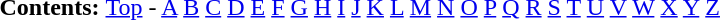<table id="toc" border="0">
<tr>
<th>Contents:</th>
<td><a href='#'>Top</a> -  <a href='#'>A</a> <a href='#'>B</a> <a href='#'>C</a> <a href='#'>D</a> <a href='#'>E</a> <a href='#'>F</a> <a href='#'>G</a> <a href='#'>H</a> <a href='#'>I</a> <a href='#'>J</a> <a href='#'>K</a> <a href='#'>L</a> <a href='#'>M</a> <a href='#'>N</a> <a href='#'>O</a> <a href='#'>P</a> <a href='#'>Q</a> <a href='#'>R</a> <a href='#'>S</a> <a href='#'>T</a> <a href='#'>U</a> <a href='#'>V</a> <a href='#'>W</a> <a href='#'>X</a> <a href='#'>Y</a> <a href='#'>Z</a> </td>
</tr>
</table>
